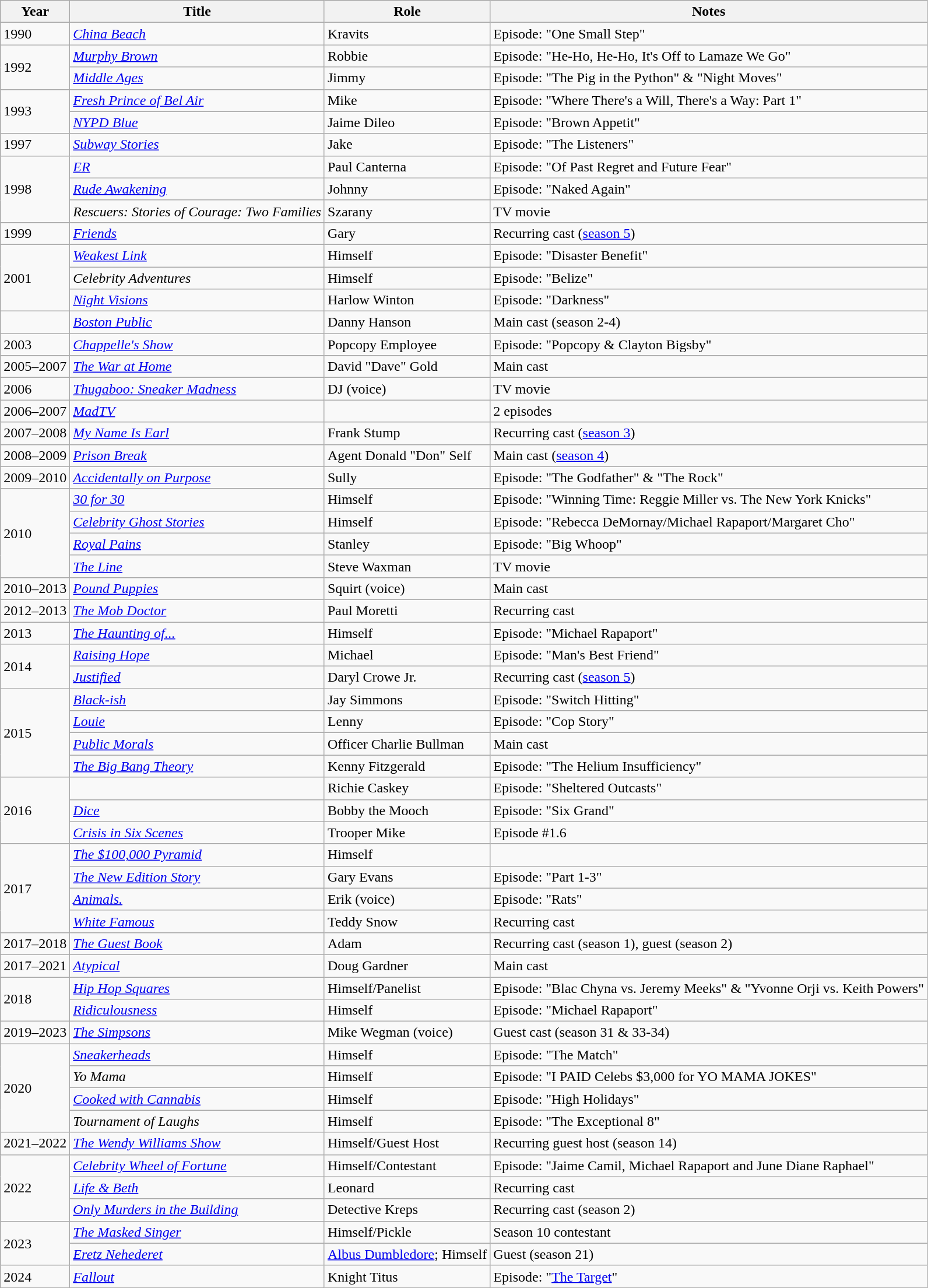<table class="wikitable sortable">
<tr>
<th>Year</th>
<th>Title</th>
<th>Role</th>
<th>Notes</th>
</tr>
<tr>
<td>1990</td>
<td><em><a href='#'>China Beach</a></em></td>
<td>Kravits</td>
<td>Episode: "One Small Step"</td>
</tr>
<tr>
<td rowspan=2>1992</td>
<td><em><a href='#'>Murphy Brown</a></em></td>
<td>Robbie</td>
<td>Episode: "He-Ho, He-Ho, It's Off to Lamaze We Go"</td>
</tr>
<tr>
<td><em><a href='#'>Middle Ages</a></em></td>
<td>Jimmy</td>
<td>Episode: "The Pig in the Python" & "Night Moves"</td>
</tr>
<tr>
<td rowspan=2>1993</td>
<td><em><a href='#'>Fresh Prince of Bel Air</a></em></td>
<td>Mike</td>
<td>Episode: "Where There's a Will, There's a Way: Part 1"</td>
</tr>
<tr>
<td><em><a href='#'>NYPD Blue</a></em></td>
<td>Jaime Dileo</td>
<td>Episode: "Brown Appetit"</td>
</tr>
<tr>
<td>1997</td>
<td><em><a href='#'>Subway Stories</a></em></td>
<td>Jake</td>
<td>Episode: "The Listeners"</td>
</tr>
<tr>
<td rowspan=3>1998</td>
<td><em><a href='#'>ER</a></em></td>
<td>Paul Canterna</td>
<td>Episode: "Of Past Regret and Future Fear"</td>
</tr>
<tr>
<td><em><a href='#'>Rude Awakening</a></em></td>
<td>Johnny</td>
<td>Episode: "Naked Again"</td>
</tr>
<tr>
<td><em>Rescuers: Stories of Courage: Two Families</em></td>
<td>Szarany</td>
<td>TV movie</td>
</tr>
<tr>
<td>1999</td>
<td><em><a href='#'>Friends</a></em></td>
<td>Gary</td>
<td>Recurring cast (<a href='#'>season 5</a>)</td>
</tr>
<tr>
<td rowspan=3>2001</td>
<td><em><a href='#'>Weakest Link</a></em></td>
<td>Himself</td>
<td>Episode: "Disaster Benefit"</td>
</tr>
<tr>
<td><em>Celebrity Adventures</em></td>
<td>Himself</td>
<td>Episode: "Belize"</td>
</tr>
<tr>
<td><em><a href='#'>Night Visions</a></em></td>
<td>Harlow Winton</td>
<td>Episode: "Darkness"</td>
</tr>
<tr>
<td></td>
<td><em><a href='#'>Boston Public</a></em></td>
<td>Danny Hanson</td>
<td>Main cast (season 2-4)</td>
</tr>
<tr>
<td>2003</td>
<td><em><a href='#'>Chappelle's Show</a></em></td>
<td>Popcopy Employee</td>
<td>Episode: "Popcopy & Clayton Bigsby"</td>
</tr>
<tr>
<td>2005–2007</td>
<td><em><a href='#'>The War at Home</a></em></td>
<td>David "Dave" Gold</td>
<td>Main cast</td>
</tr>
<tr>
<td>2006</td>
<td><em><a href='#'>Thugaboo: Sneaker Madness</a></em></td>
<td>DJ (voice)</td>
<td>TV movie</td>
</tr>
<tr>
<td>2006–2007</td>
<td><em><a href='#'>MadTV</a></em></td>
<td></td>
<td>2 episodes</td>
</tr>
<tr>
<td>2007–2008</td>
<td><em><a href='#'>My Name Is Earl</a></em></td>
<td>Frank Stump</td>
<td>Recurring cast (<a href='#'>season 3</a>)</td>
</tr>
<tr>
<td>2008–2009</td>
<td><em><a href='#'>Prison Break</a></em></td>
<td>Agent Donald "Don" Self</td>
<td>Main cast (<a href='#'>season 4</a>)</td>
</tr>
<tr>
<td>2009–2010</td>
<td><em><a href='#'>Accidentally on Purpose</a></em></td>
<td>Sully</td>
<td>Episode: "The Godfather" & "The Rock"</td>
</tr>
<tr>
<td rowspan=4>2010</td>
<td><em><a href='#'>30 for 30</a></em></td>
<td>Himself</td>
<td>Episode: "Winning Time: Reggie Miller vs. The New York Knicks"</td>
</tr>
<tr>
<td><em><a href='#'>Celebrity Ghost Stories</a></em></td>
<td>Himself</td>
<td>Episode: "Rebecca DeMornay/Michael Rapaport/Margaret Cho"</td>
</tr>
<tr>
<td><em><a href='#'>Royal Pains</a></em></td>
<td>Stanley</td>
<td>Episode: "Big Whoop"</td>
</tr>
<tr>
<td><em><a href='#'>The Line</a></em></td>
<td>Steve Waxman</td>
<td>TV movie</td>
</tr>
<tr>
<td>2010–2013</td>
<td><em><a href='#'>Pound Puppies</a></em></td>
<td>Squirt (voice)</td>
<td>Main cast</td>
</tr>
<tr>
<td>2012–2013</td>
<td><em><a href='#'>The Mob Doctor</a></em></td>
<td>Paul Moretti</td>
<td>Recurring cast</td>
</tr>
<tr>
<td>2013</td>
<td><em><a href='#'>The Haunting of...</a></em></td>
<td>Himself</td>
<td>Episode: "Michael Rapaport"</td>
</tr>
<tr>
<td rowspan=2>2014</td>
<td><em><a href='#'>Raising Hope</a></em></td>
<td>Michael</td>
<td>Episode: "Man's Best Friend"</td>
</tr>
<tr>
<td><em><a href='#'>Justified</a></em></td>
<td>Daryl Crowe Jr.</td>
<td>Recurring cast (<a href='#'>season 5</a>)</td>
</tr>
<tr>
<td rowspan=4>2015</td>
<td><em><a href='#'>Black-ish</a></em></td>
<td>Jay Simmons</td>
<td>Episode: "Switch Hitting"</td>
</tr>
<tr>
<td><em><a href='#'>Louie</a></em></td>
<td>Lenny</td>
<td>Episode: "Cop Story"</td>
</tr>
<tr>
<td><em><a href='#'>Public Morals</a></em></td>
<td>Officer Charlie Bullman</td>
<td>Main cast</td>
</tr>
<tr>
<td><em><a href='#'>The Big Bang Theory</a></em></td>
<td>Kenny Fitzgerald</td>
<td>Episode: "The Helium Insufficiency"</td>
</tr>
<tr>
<td rowspan=3>2016</td>
<td></td>
<td>Richie Caskey</td>
<td>Episode: "Sheltered Outcasts"</td>
</tr>
<tr>
<td><em><a href='#'>Dice</a></em></td>
<td>Bobby the Mooch</td>
<td>Episode: "Six Grand"</td>
</tr>
<tr>
<td><em><a href='#'>Crisis in Six Scenes</a></em></td>
<td>Trooper Mike</td>
<td>Episode #1.6</td>
</tr>
<tr>
<td rowspan=4>2017</td>
<td><em><a href='#'>The $100,000 Pyramid</a></em></td>
<td>Himself</td>
<td></td>
</tr>
<tr>
<td><em><a href='#'>The New Edition Story</a></em></td>
<td>Gary Evans</td>
<td>Episode: "Part 1-3"</td>
</tr>
<tr>
<td><em><a href='#'>Animals.</a></em></td>
<td>Erik (voice)</td>
<td>Episode: "Rats"</td>
</tr>
<tr>
<td><em><a href='#'>White Famous</a></em></td>
<td>Teddy Snow</td>
<td>Recurring cast</td>
</tr>
<tr>
<td>2017–2018</td>
<td><em><a href='#'>The Guest Book</a></em></td>
<td>Adam</td>
<td>Recurring cast (season 1), guest (season 2)</td>
</tr>
<tr>
<td>2017–2021</td>
<td><em><a href='#'>Atypical</a></em></td>
<td>Doug Gardner</td>
<td>Main cast</td>
</tr>
<tr>
<td rowspan=2>2018</td>
<td><em><a href='#'>Hip Hop Squares</a></em></td>
<td>Himself/Panelist</td>
<td>Episode: "Blac Chyna vs. Jeremy Meeks" & "Yvonne Orji vs. Keith Powers"</td>
</tr>
<tr>
<td><em><a href='#'>Ridiculousness</a></em></td>
<td>Himself</td>
<td>Episode: "Michael Rapaport"</td>
</tr>
<tr>
<td>2019–2023</td>
<td><em><a href='#'>The Simpsons</a></em></td>
<td>Mike Wegman (voice)</td>
<td>Guest cast (season 31 & 33-34)</td>
</tr>
<tr>
<td rowspan=4>2020</td>
<td><em><a href='#'>Sneakerheads</a></em></td>
<td>Himself</td>
<td>Episode: "The Match"</td>
</tr>
<tr>
<td><em>Yo Mama</em></td>
<td>Himself</td>
<td>Episode: "I PAID Celebs $3,000 for YO MAMA JOKES"</td>
</tr>
<tr>
<td><em><a href='#'>Cooked with Cannabis</a></em></td>
<td>Himself</td>
<td>Episode: "High Holidays"</td>
</tr>
<tr>
<td><em>Tournament of Laughs</em></td>
<td>Himself</td>
<td>Episode: "The Exceptional 8"</td>
</tr>
<tr>
<td>2021–2022</td>
<td><em><a href='#'>The Wendy Williams Show</a></em></td>
<td>Himself/Guest Host</td>
<td>Recurring guest host (season 14)</td>
</tr>
<tr>
<td rowspan=3>2022</td>
<td><em><a href='#'>Celebrity Wheel of Fortune</a></em></td>
<td>Himself/Contestant</td>
<td>Episode: "Jaime Camil, Michael Rapaport and June Diane Raphael"</td>
</tr>
<tr>
<td><em><a href='#'>Life & Beth</a></em></td>
<td>Leonard</td>
<td>Recurring cast</td>
</tr>
<tr>
<td><em><a href='#'>Only Murders in the Building</a></em></td>
<td>Detective Kreps</td>
<td>Recurring cast (season 2)</td>
</tr>
<tr>
<td rowspan="2">2023</td>
<td><em><a href='#'>The Masked Singer</a></em></td>
<td>Himself/Pickle</td>
<td>Season 10 contestant</td>
</tr>
<tr>
<td><em><a href='#'>Eretz Nehederet</a></em></td>
<td><a href='#'>Albus Dumbledore</a>; Himself</td>
<td>Guest (season 21)</td>
</tr>
<tr>
<td rowspan="1">2024</td>
<td><em><a href='#'>Fallout</a></em></td>
<td>Knight Titus</td>
<td>Episode: "<a href='#'>The Target</a>"</td>
</tr>
</table>
